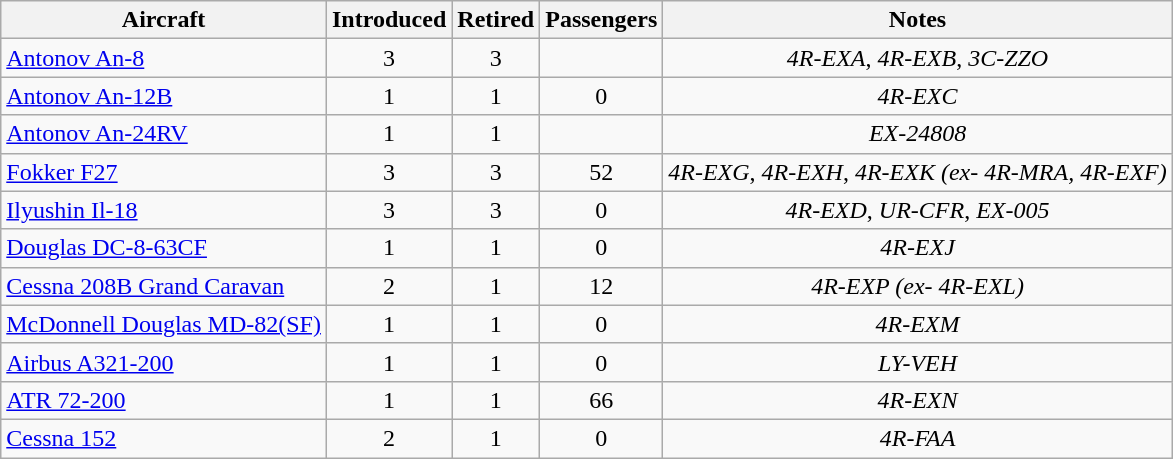<table class="wikitable">
<tr>
<th>Aircraft</th>
<th>Introduced</th>
<th>Retired</th>
<th>Passengers</th>
<th>Notes</th>
</tr>
<tr>
<td><a href='#'>Antonov An-8</a></td>
<td style="text-align:center">3</td>
<td style="text-align:center">3</td>
<td></td>
<td style="text-align:center"><em>4R-EXA</em>, <em>4R-EXB</em>, <em>3C-ZZO</em></td>
</tr>
<tr>
<td><a href='#'>Antonov An-12B</a></td>
<td style="text-align:center">1</td>
<td style="text-align:center">1</td>
<td style="text-align:center;">0</td>
<td style="text-align:center"><em>4R-EXC</em></td>
</tr>
<tr>
<td><a href='#'>Antonov An-24RV</a></td>
<td style="text-align:center">1</td>
<td style="text-align:center">1</td>
<td></td>
<td style="text-align:center"><em>EX-24808</em></td>
</tr>
<tr>
<td><a href='#'>Fokker F27</a></td>
<td style="text-align:center;">3</td>
<td style="text-align:center;">3</td>
<td style="text-align:center;">52</td>
<td style="text-align:center;"><em>4R-EXG</em>, <em>4R-EXH</em>, <em>4R-EXK (ex- 4R-MRA, 4R-EXF)</em></td>
</tr>
<tr>
<td><a href='#'>Ilyushin Il-18</a></td>
<td style="text-align:center;">3</td>
<td style="text-align:center;">3</td>
<td style="text-align:center;">0</td>
<td style="text-align:center;"><em>4R-EXD</em>, <em>UR-CFR</em>, <em>EX-005</em></td>
</tr>
<tr>
<td><a href='#'>Douglas DC-8-63CF</a></td>
<td style="text-align:center;">1</td>
<td style="text-align:center;">1</td>
<td style="text-align:center;">0</td>
<td style="text-align:center;"><em>4R-EXJ</em></td>
</tr>
<tr>
<td><a href='#'>Cessna 208B Grand Caravan</a></td>
<td style="text-align:center;">2</td>
<td style="text-align:center;">1</td>
<td style="text-align:center;">12</td>
<td style="text-align:center;"><em>4R-EXP (ex- 4R-EXL)</em></td>
</tr>
<tr>
<td><a href='#'>McDonnell Douglas MD-82(SF)</a></td>
<td style="text-align:center;">1</td>
<td style="text-align:center;">1</td>
<td style="text-align:center;">0</td>
<td style="text-align:center;"><em>4R-EXM</em></td>
</tr>
<tr>
<td><a href='#'>Airbus A321-200</a></td>
<td style="text-align:center;">1</td>
<td style="text-align:center;">1</td>
<td style="text-align:center;">0</td>
<td style="text-align:center;"><em>LY-VEH</em></td>
</tr>
<tr>
<td><a href='#'>ATR 72-200</a></td>
<td style="text-align:center;">1</td>
<td style="text-align:center;">1</td>
<td style="text-align:center;">66</td>
<td style="text-align:center;"><em>4R-EXN</em></td>
</tr>
<tr>
<td><a href='#'>Cessna 152</a></td>
<td style="text-align:center;">2</td>
<td style="text-align:center;">1</td>
<td style="text-align:center;">0</td>
<td style="text-align:center;"><em>4R-FAA</em></td>
</tr>
</table>
